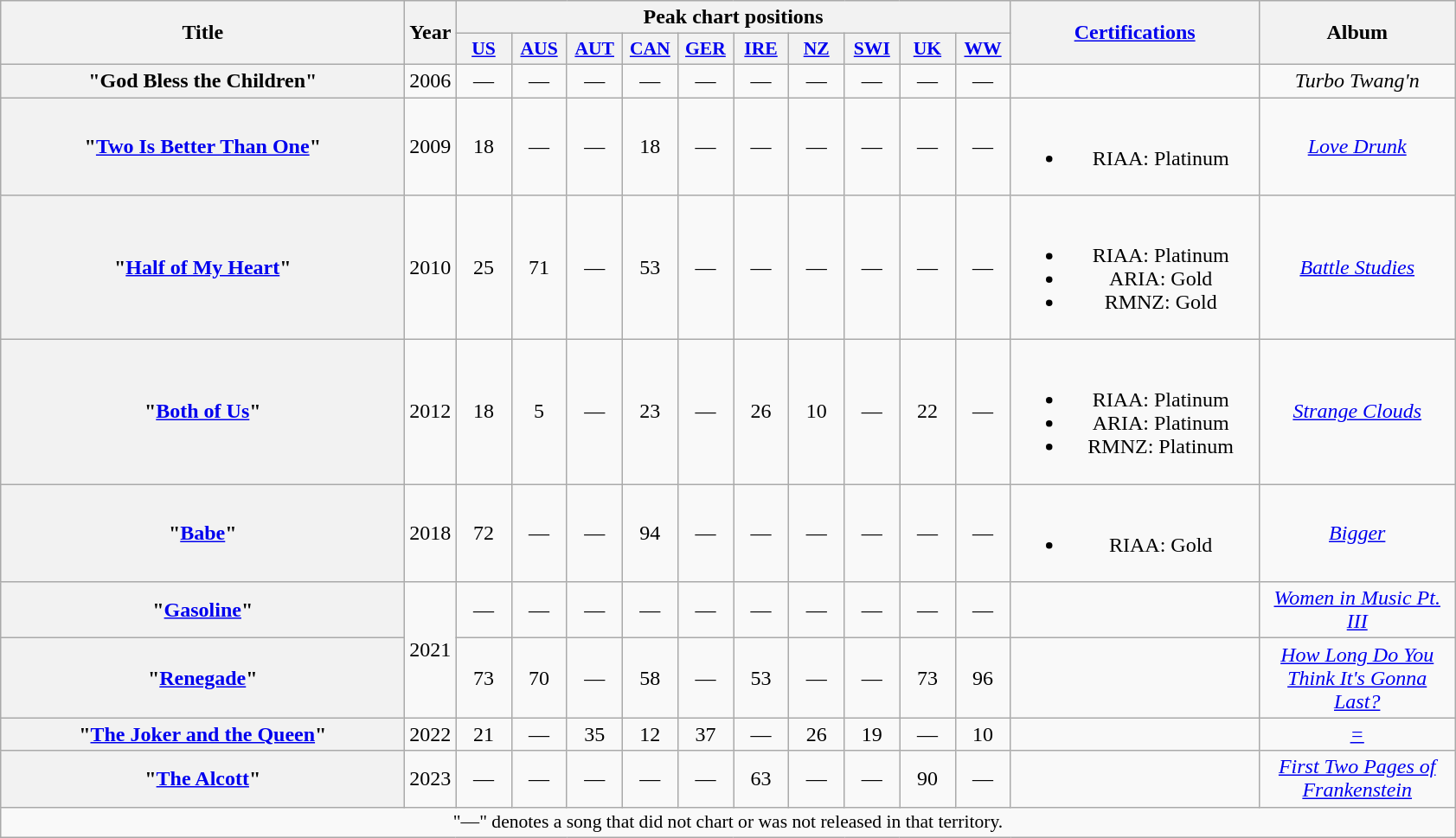<table class="wikitable plainrowheaders" style="text-align:center;">
<tr>
<th scope="col" rowspan="2" style="width:19em;">Title</th>
<th scope="col" rowspan="2">Year</th>
<th scope="col" colspan="10">Peak chart positions</th>
<th scope="col" rowspan="2" style="width:11.5em;"><a href='#'>Certifications</a></th>
<th scope="col" rowspan="2" style="width:9em;">Album</th>
</tr>
<tr>
<th scope="col" style="width:2.5em;font-size:90%;"><a href='#'>US</a><br></th>
<th scope="col" style="width:2.5em;font-size:90%;"><a href='#'>AUS</a><br></th>
<th scope="col" style="width:2.5em;font-size:90%;"><a href='#'>AUT</a><br></th>
<th scope="col" style="width:2.5em;font-size:90%;"><a href='#'>CAN</a><br></th>
<th scope="col" style="width:2.5em;font-size:90%;"><a href='#'>GER</a><br></th>
<th scope="col" style="width:2.5em;font-size:90%;"><a href='#'>IRE</a><br></th>
<th scope="col" style="width:2.5em;font-size:90%;"><a href='#'>NZ</a><br></th>
<th scope="col" style="width:2.5em;font-size:90%;"><a href='#'>SWI</a><br></th>
<th scope="col" style="width:2.5em;font-size:90%;"><a href='#'>UK</a><br></th>
<th scope="col" style="width:2.5em;font-size:90%;"><a href='#'>WW</a><br></th>
</tr>
<tr>
<th scope="row">"God Bless the Children"<br></th>
<td>2006</td>
<td>—</td>
<td>—</td>
<td>—</td>
<td>—</td>
<td>—</td>
<td>—</td>
<td>—</td>
<td>—</td>
<td>—</td>
<td>—</td>
<td></td>
<td><em>Turbo Twang'n</em></td>
</tr>
<tr>
<th scope="row">"<a href='#'>Two Is Better Than One</a>"<br></th>
<td>2009</td>
<td>18</td>
<td>—</td>
<td>—</td>
<td>18</td>
<td>—</td>
<td>—</td>
<td>—</td>
<td>—</td>
<td>—</td>
<td>—</td>
<td><br><ul><li>RIAA: Platinum</li></ul></td>
<td><em><a href='#'>Love Drunk</a></em></td>
</tr>
<tr>
<th scope="row">"<a href='#'>Half of My Heart</a>"<br></th>
<td>2010</td>
<td>25</td>
<td>71</td>
<td>—</td>
<td>53</td>
<td>—</td>
<td>—</td>
<td>—</td>
<td>—</td>
<td>—</td>
<td>—</td>
<td><br><ul><li>RIAA: Platinum</li><li>ARIA: Gold</li><li>RMNZ: Gold</li></ul></td>
<td><em><a href='#'>Battle Studies</a></em></td>
</tr>
<tr>
<th scope="row">"<a href='#'>Both of Us</a>"<br></th>
<td>2012</td>
<td>18</td>
<td>5</td>
<td>—</td>
<td>23</td>
<td>—</td>
<td>26</td>
<td>10</td>
<td>—</td>
<td>22</td>
<td>—</td>
<td><br><ul><li>RIAA: Platinum</li><li>ARIA: Platinum</li><li>RMNZ: Platinum</li></ul></td>
<td><em><a href='#'>Strange Clouds</a></em></td>
</tr>
<tr>
<th scope="row">"<a href='#'>Babe</a>"<br></th>
<td>2018</td>
<td>72</td>
<td>—</td>
<td>—</td>
<td>94</td>
<td>—</td>
<td>—</td>
<td>—</td>
<td>—</td>
<td>—</td>
<td>—</td>
<td><br><ul><li>RIAA: Gold</li></ul></td>
<td><em><a href='#'>Bigger</a></em></td>
</tr>
<tr>
<th scope="row">"<a href='#'>Gasoline</a>"<br></th>
<td rowspan="2">2021</td>
<td>—</td>
<td>—</td>
<td>—</td>
<td>—</td>
<td>—</td>
<td>—</td>
<td>—</td>
<td>—</td>
<td>—</td>
<td>—</td>
<td></td>
<td><em><a href='#'>Women in Music Pt. III</a></em></td>
</tr>
<tr>
<th scope="row">"<a href='#'>Renegade</a>"<br></th>
<td>73</td>
<td>70</td>
<td>—</td>
<td>58</td>
<td>—</td>
<td>53</td>
<td>—</td>
<td>—</td>
<td>73</td>
<td>96</td>
<td></td>
<td><em><a href='#'>How Long Do You Think It's Gonna Last?</a></em></td>
</tr>
<tr>
<th scope="row">"<a href='#'>The Joker and the Queen</a>"<br></th>
<td>2022</td>
<td>21</td>
<td>—</td>
<td>35</td>
<td>12</td>
<td>37</td>
<td>—</td>
<td>26</td>
<td>19</td>
<td>—</td>
<td>10</td>
<td></td>
<td><em><a href='#'>=</a></em></td>
</tr>
<tr>
<th scope="row">"<a href='#'>The Alcott</a>"<br></th>
<td>2023</td>
<td>—</td>
<td>—</td>
<td>—</td>
<td>—</td>
<td>—</td>
<td>63</td>
<td>—</td>
<td>—</td>
<td>90</td>
<td>—</td>
<td></td>
<td><em><a href='#'>First Two Pages of Frankenstein</a></em></td>
</tr>
<tr>
<td colspan="14" style="font-size:90%">"—" denotes a song that did not chart or was not released in that territory.</td>
</tr>
</table>
